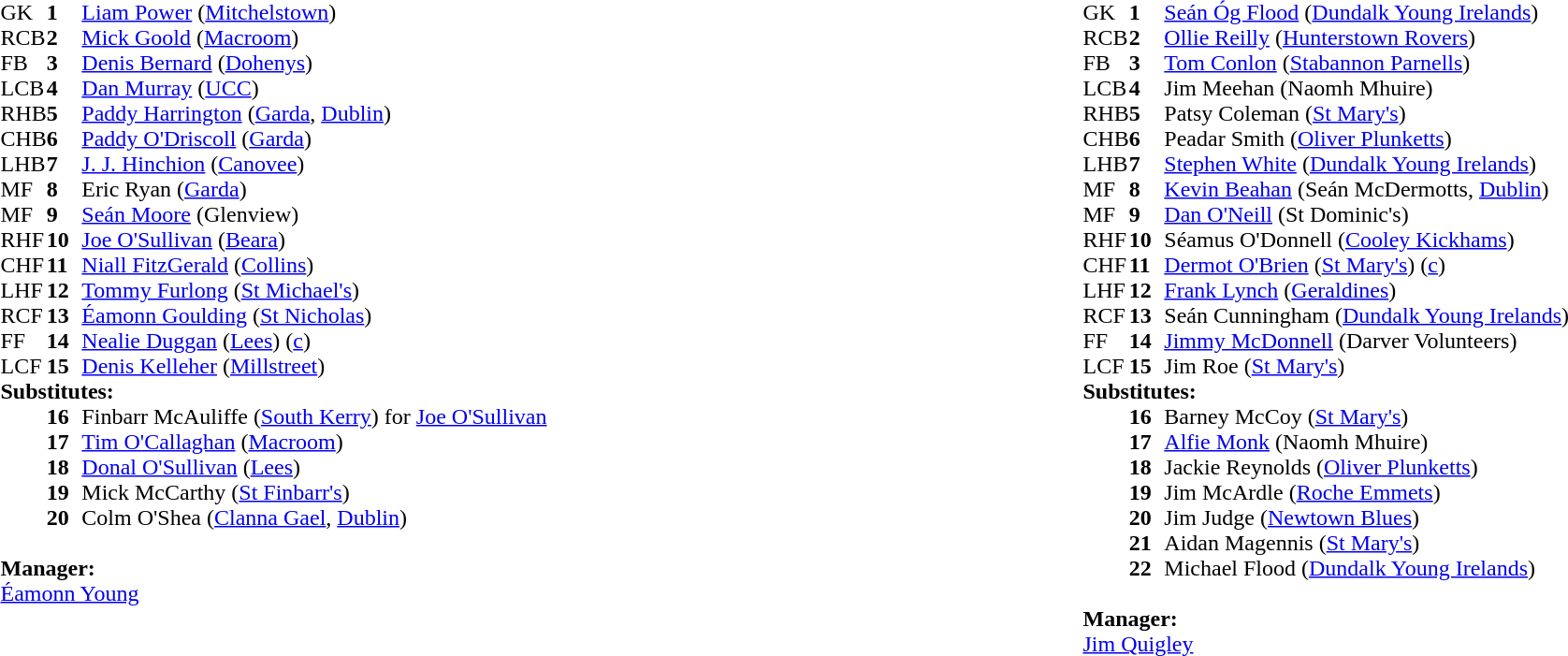<table style="width:100%;">
<tr>
<td style="vertical-align:top; width:50%"><br><table cellspacing="0" cellpadding="0">
<tr>
<th width="25"></th>
<th width="25"></th>
</tr>
<tr>
<td>GK</td>
<td><strong>1</strong></td>
<td><a href='#'>Liam Power</a> (<a href='#'>Mitchelstown</a>)</td>
</tr>
<tr>
<td>RCB</td>
<td><strong>2</strong></td>
<td><a href='#'>Mick Goold</a> (<a href='#'>Macroom</a>)</td>
</tr>
<tr>
<td>FB</td>
<td><strong>3</strong></td>
<td><a href='#'>Denis Bernard</a> (<a href='#'>Dohenys</a>)</td>
</tr>
<tr>
<td>LCB</td>
<td><strong>4</strong></td>
<td><a href='#'>Dan Murray</a> (<a href='#'>UCC</a>)</td>
</tr>
<tr>
<td>RHB</td>
<td><strong>5</strong></td>
<td><a href='#'>Paddy Harrington</a> (<a href='#'>Garda</a>, <a href='#'>Dublin</a>)</td>
</tr>
<tr>
<td>CHB</td>
<td><strong>6</strong></td>
<td><a href='#'>Paddy O'Driscoll</a> (<a href='#'>Garda</a>)</td>
</tr>
<tr>
<td>LHB</td>
<td><strong>7</strong></td>
<td><a href='#'>J. J. Hinchion</a> (<a href='#'>Canovee</a>)</td>
</tr>
<tr>
<td>MF</td>
<td><strong>8</strong></td>
<td>Eric Ryan (<a href='#'>Garda</a>)</td>
</tr>
<tr>
<td>MF</td>
<td><strong>9</strong></td>
<td><a href='#'>Seán Moore</a> (Glenview)</td>
</tr>
<tr>
<td>RHF</td>
<td><strong>10</strong></td>
<td><a href='#'>Joe O'Sullivan</a> (<a href='#'>Beara</a>)</td>
</tr>
<tr>
<td>CHF</td>
<td><strong>11</strong></td>
<td><a href='#'>Niall FitzGerald</a> (<a href='#'>Collins</a>)</td>
</tr>
<tr>
<td>LHF</td>
<td><strong>12</strong></td>
<td><a href='#'>Tommy Furlong</a> (<a href='#'>St Michael's</a>)</td>
</tr>
<tr>
<td>RCF</td>
<td><strong>13</strong></td>
<td><a href='#'>Éamonn Goulding</a> (<a href='#'>St Nicholas</a>)</td>
</tr>
<tr>
<td>FF</td>
<td><strong>14</strong></td>
<td><a href='#'>Nealie Duggan</a> (<a href='#'>Lees</a>) (<a href='#'>c</a>)</td>
</tr>
<tr>
<td>LCF</td>
<td><strong>15</strong></td>
<td><a href='#'>Denis Kelleher</a> (<a href='#'>Millstreet</a>)</td>
</tr>
<tr>
<td colspan=3><strong>Substitutes:</strong></td>
</tr>
<tr>
<td></td>
<td><strong>16</strong></td>
<td>Finbarr McAuliffe (<a href='#'>South Kerry</a>) for <a href='#'>Joe O'Sullivan</a></td>
</tr>
<tr>
<td></td>
<td><strong>17</strong></td>
<td><a href='#'>Tim O'Callaghan</a> (<a href='#'>Macroom</a>)</td>
</tr>
<tr>
<td></td>
<td><strong>18</strong></td>
<td><a href='#'>Donal O'Sullivan</a> (<a href='#'>Lees</a>)</td>
</tr>
<tr>
<td></td>
<td><strong>19</strong></td>
<td>Mick McCarthy (<a href='#'>St Finbarr's</a>)</td>
</tr>
<tr>
<td></td>
<td><strong>20</strong></td>
<td>Colm O'Shea (<a href='#'>Clanna Gael</a>, <a href='#'>Dublin</a>)</td>
</tr>
<tr>
<td colspan=3><br><strong>Manager:</strong></td>
</tr>
<tr>
<td colspan="4"><a href='#'>Éamonn Young</a></td>
</tr>
</table>
</td>
<td style="vertical-align:top; width:50%"><br><table cellspacing="0" cellpadding="0" style="margin:auto">
<tr>
<th width="25"></th>
<th width="25"></th>
</tr>
<tr>
<td>GK</td>
<td><strong>1</strong></td>
<td><a href='#'>Seán Óg Flood</a> (<a href='#'>Dundalk Young Irelands</a>)</td>
</tr>
<tr>
<td>RCB</td>
<td><strong>2</strong></td>
<td><a href='#'>Ollie Reilly</a> (<a href='#'>Hunterstown Rovers</a>)</td>
</tr>
<tr>
<td>FB</td>
<td><strong>3</strong></td>
<td><a href='#'>Tom Conlon</a> (<a href='#'>Stabannon Parnells</a>)</td>
</tr>
<tr>
<td>LCB</td>
<td><strong>4</strong></td>
<td>Jim Meehan (Naomh Mhuire)</td>
</tr>
<tr>
<td>RHB</td>
<td><strong>5</strong></td>
<td>Patsy Coleman (<a href='#'>St Mary's</a>)</td>
</tr>
<tr>
<td>CHB</td>
<td><strong>6</strong></td>
<td>Peadar Smith (<a href='#'>Oliver Plunketts</a>)</td>
</tr>
<tr>
<td>LHB</td>
<td><strong>7</strong></td>
<td><a href='#'>Stephen White</a> (<a href='#'>Dundalk Young Irelands</a>)</td>
</tr>
<tr>
<td>MF</td>
<td><strong>8</strong></td>
<td><a href='#'>Kevin Beahan</a> (Seán McDermotts, <a href='#'>Dublin</a>)</td>
</tr>
<tr>
<td>MF</td>
<td><strong>9</strong></td>
<td><a href='#'>Dan O'Neill</a> (St Dominic's)</td>
</tr>
<tr>
<td>RHF</td>
<td><strong>10</strong></td>
<td>Séamus O'Donnell (<a href='#'>Cooley Kickhams</a>)</td>
</tr>
<tr>
<td>CHF</td>
<td><strong>11</strong></td>
<td><a href='#'>Dermot O'Brien</a> (<a href='#'>St Mary's</a>) (<a href='#'>c</a>)</td>
</tr>
<tr>
<td>LHF</td>
<td><strong>12</strong></td>
<td><a href='#'>Frank Lynch</a> (<a href='#'>Geraldines</a>)</td>
</tr>
<tr>
<td>RCF</td>
<td><strong>13</strong></td>
<td>Seán Cunningham (<a href='#'>Dundalk Young Irelands</a>)</td>
</tr>
<tr>
<td>FF</td>
<td><strong>14</strong></td>
<td><a href='#'>Jimmy McDonnell</a> (Darver Volunteers)</td>
</tr>
<tr>
<td>LCF</td>
<td><strong>15</strong></td>
<td>Jim Roe (<a href='#'>St Mary's</a>)</td>
</tr>
<tr>
<td colspan=3><strong>Substitutes:</strong></td>
</tr>
<tr>
<td></td>
<td><strong>16</strong></td>
<td>Barney McCoy (<a href='#'>St Mary's</a>)</td>
</tr>
<tr>
<td></td>
<td><strong>17</strong></td>
<td><a href='#'>Alfie Monk</a> (Naomh Mhuire)</td>
</tr>
<tr>
<td></td>
<td><strong>18</strong></td>
<td>Jackie Reynolds (<a href='#'>Oliver Plunketts</a>)</td>
</tr>
<tr>
<td></td>
<td><strong>19</strong></td>
<td>Jim McArdle (<a href='#'>Roche Emmets</a>)</td>
</tr>
<tr>
<td></td>
<td><strong>20</strong></td>
<td>Jim Judge (<a href='#'>Newtown Blues</a>)</td>
</tr>
<tr>
<td></td>
<td><strong>21</strong></td>
<td>Aidan Magennis (<a href='#'>St Mary's</a>)</td>
</tr>
<tr>
<td></td>
<td><strong>22</strong></td>
<td>Michael Flood (<a href='#'>Dundalk Young Irelands</a>)</td>
</tr>
<tr>
<td colspan=3><br><strong>Manager:</strong></td>
</tr>
<tr>
<td colspan="4"><a href='#'>Jim Quigley</a></td>
</tr>
<tr>
</tr>
</table>
</td>
</tr>
<tr>
</tr>
</table>
